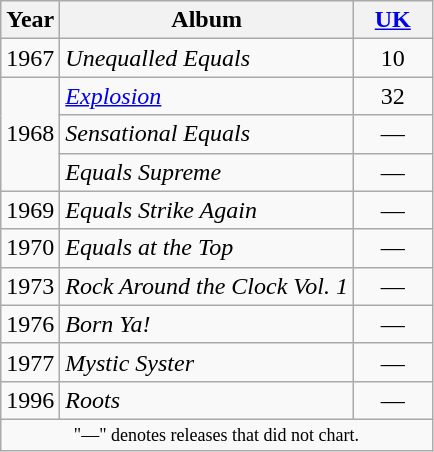<table class="wikitable">
<tr>
<th>Year</th>
<th>Album</th>
<th style="width:45px;"><a href='#'>UK</a><br></th>
</tr>
<tr>
<td>1967</td>
<td><em>Unequalled Equals</em></td>
<td align=center>10</td>
</tr>
<tr>
<td rowspan="3">1968</td>
<td><em><a href='#'>Explosion</a></em></td>
<td align=center>32</td>
</tr>
<tr>
<td><em>Sensational Equals</em></td>
<td align=center>—</td>
</tr>
<tr>
<td><em>Equals Supreme</em></td>
<td align=center>—</td>
</tr>
<tr>
<td>1969</td>
<td><em>Equals Strike Again</em></td>
<td align=center>—</td>
</tr>
<tr>
<td>1970</td>
<td><em>Equals at the Top</em></td>
<td align=center>—</td>
</tr>
<tr>
<td>1973</td>
<td><em>Rock Around the Clock Vol. 1</em></td>
<td align=center>—</td>
</tr>
<tr>
<td>1976</td>
<td><em>Born Ya!</em></td>
<td align=center>—</td>
</tr>
<tr>
<td>1977</td>
<td><em>Mystic Syster</em></td>
<td align=center>—</td>
</tr>
<tr>
<td>1996</td>
<td><em>Roots</em></td>
<td align=center>—</td>
</tr>
<tr>
<td colspan="5" style="text-align:center; font-size:9pt;">"—" denotes releases that did not chart.</td>
</tr>
</table>
